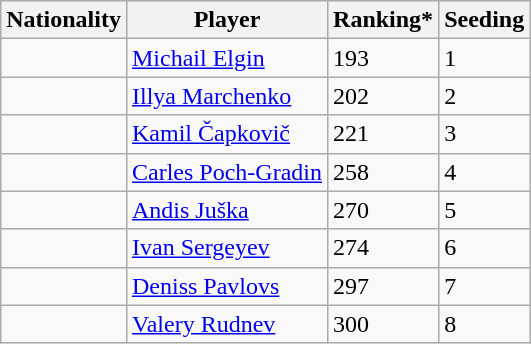<table class="wikitable" border="1">
<tr>
<th>Nationality</th>
<th>Player</th>
<th>Ranking*</th>
<th>Seeding</th>
</tr>
<tr>
<td></td>
<td><a href='#'>Michail Elgin</a></td>
<td>193</td>
<td>1</td>
</tr>
<tr>
<td></td>
<td><a href='#'>Illya Marchenko</a></td>
<td>202</td>
<td>2</td>
</tr>
<tr>
<td></td>
<td><a href='#'>Kamil Čapkovič</a></td>
<td>221</td>
<td>3</td>
</tr>
<tr>
<td></td>
<td><a href='#'>Carles Poch-Gradin</a></td>
<td>258</td>
<td>4</td>
</tr>
<tr>
<td></td>
<td><a href='#'>Andis Juška</a></td>
<td>270</td>
<td>5</td>
</tr>
<tr>
<td></td>
<td><a href='#'>Ivan Sergeyev</a></td>
<td>274</td>
<td>6</td>
</tr>
<tr>
<td></td>
<td><a href='#'>Deniss Pavlovs</a></td>
<td>297</td>
<td>7</td>
</tr>
<tr>
<td></td>
<td><a href='#'>Valery Rudnev</a></td>
<td>300</td>
<td>8</td>
</tr>
</table>
